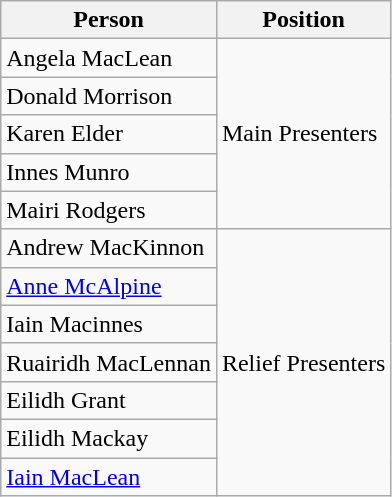<table class="wikitable">
<tr>
<th>Person</th>
<th>Position</th>
</tr>
<tr>
<td>Angela MacLean</td>
<td rowspan="5">Main Presenters</td>
</tr>
<tr>
<td>Donald Morrison</td>
</tr>
<tr>
<td>Karen Elder</td>
</tr>
<tr>
<td>Innes Munro</td>
</tr>
<tr>
<td>Mairi Rodgers</td>
</tr>
<tr>
<td>Andrew MacKinnon</td>
<td rowspan="7">Relief Presenters</td>
</tr>
<tr>
<td><a href='#'>Anne McAlpine</a></td>
</tr>
<tr>
<td>Iain Macinnes</td>
</tr>
<tr>
<td>Ruairidh MacLennan</td>
</tr>
<tr>
<td>Eilidh Grant</td>
</tr>
<tr>
<td>Eilidh Mackay</td>
</tr>
<tr>
<td><a href='#'>Iain MacLean</a></td>
</tr>
</table>
